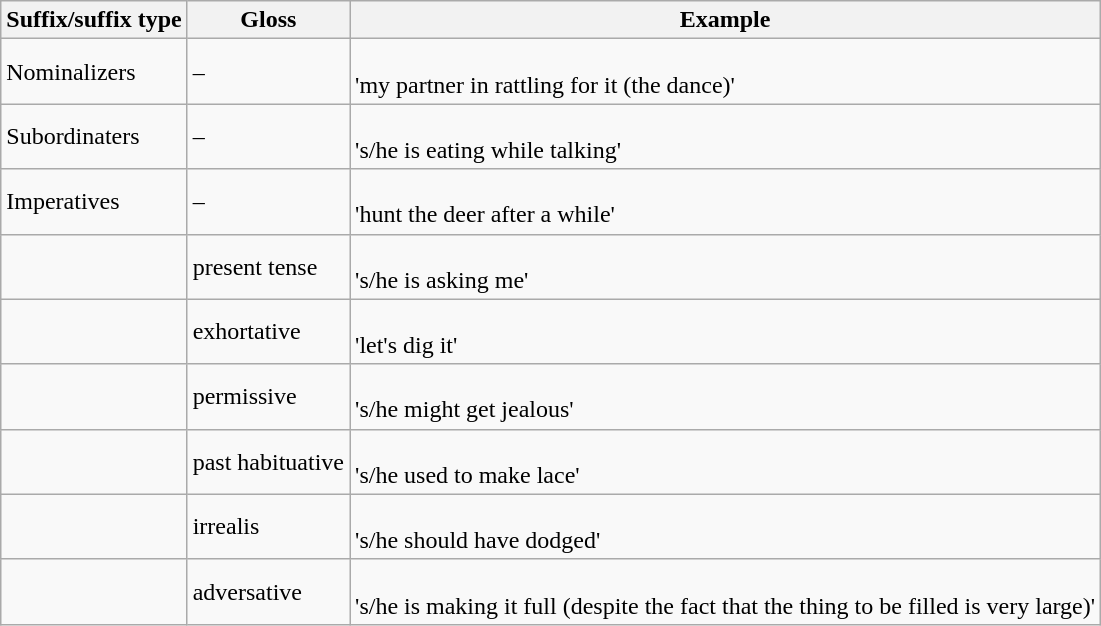<table class=wikitable>
<tr>
<th>Suffix/suffix type</th>
<th>Gloss</th>
<th>Example</th>
</tr>
<tr>
<td>Nominalizers</td>
<td>–</td>
<td><br>'my partner in rattling for it (the dance)'</td>
</tr>
<tr>
<td>Subordinaters</td>
<td>–</td>
<td><br>'s/he is eating while talking'</td>
</tr>
<tr>
<td>Imperatives</td>
<td>–</td>
<td><br>'hunt the deer after a while'</td>
</tr>
<tr>
<td></td>
<td>present tense</td>
<td><br>'s/he is asking me'</td>
</tr>
<tr>
<td></td>
<td>exhortative</td>
<td><br>'let's dig it'</td>
</tr>
<tr>
<td></td>
<td>permissive</td>
<td><br>'s/he might get jealous'</td>
</tr>
<tr>
<td></td>
<td>past habituative</td>
<td><br>'s/he used to make lace'</td>
</tr>
<tr>
<td></td>
<td>irrealis</td>
<td><br>'s/he should have dodged'</td>
</tr>
<tr>
<td></td>
<td>adversative</td>
<td><br>'s/he is making it full (despite the fact that the thing to be filled is very large)'</td>
</tr>
</table>
